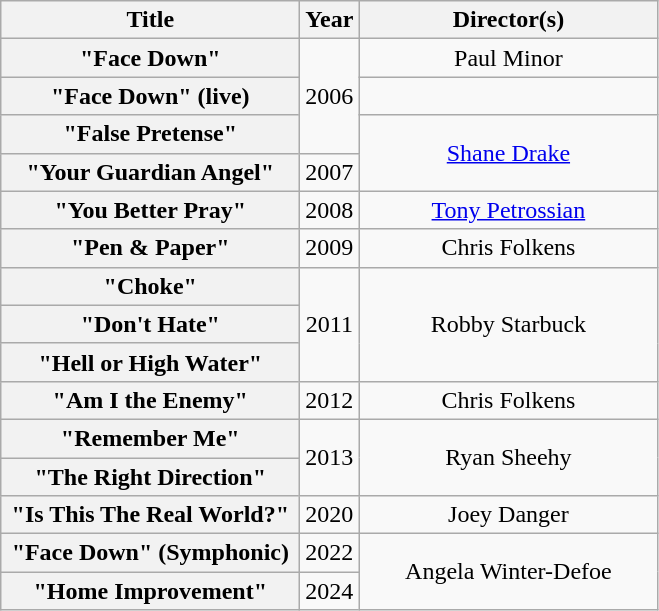<table class="wikitable plainrowheaders" style="text-align:center;">
<tr>
<th scope="col" style="width:12em;">Title</th>
<th scope="col">Year</th>
<th scope="col" style="width:12em;">Director(s)</th>
</tr>
<tr>
<th scope="row">"Face Down"</th>
<td rowspan="3">2006</td>
<td>Paul Minor</td>
</tr>
<tr>
<th scope="row">"Face Down" (live)</th>
<td></td>
</tr>
<tr>
<th scope="row">"False Pretense"</th>
<td rowspan="2"><a href='#'>Shane Drake</a></td>
</tr>
<tr>
<th scope="row">"Your Guardian Angel"</th>
<td>2007</td>
</tr>
<tr>
<th scope="row">"You Better Pray"</th>
<td>2008</td>
<td><a href='#'>Tony Petrossian</a></td>
</tr>
<tr>
<th scope="row">"Pen & Paper"</th>
<td>2009</td>
<td>Chris Folkens</td>
</tr>
<tr>
<th scope="row">"Choke"</th>
<td rowspan="3">2011</td>
<td rowspan="3">Robby Starbuck</td>
</tr>
<tr>
<th scope="row">"Don't Hate"</th>
</tr>
<tr>
<th scope="row">"Hell or High Water"</th>
</tr>
<tr>
<th scope="row">"Am I the Enemy"</th>
<td>2012</td>
<td>Chris Folkens</td>
</tr>
<tr>
<th scope="row">"Remember Me"</th>
<td rowspan="2">2013</td>
<td rowspan="2">Ryan Sheehy</td>
</tr>
<tr>
<th scope="row">"The Right Direction"</th>
</tr>
<tr>
<th scope="row">"Is This The Real World?"</th>
<td>2020</td>
<td>Joey Danger</td>
</tr>
<tr>
<th scope="row">"Face Down" (Symphonic)</th>
<td>2022</td>
<td rowspan="2">Angela Winter-Defoe</td>
</tr>
<tr>
<th scope="row">"Home Improvement"</th>
<td>2024</td>
</tr>
</table>
